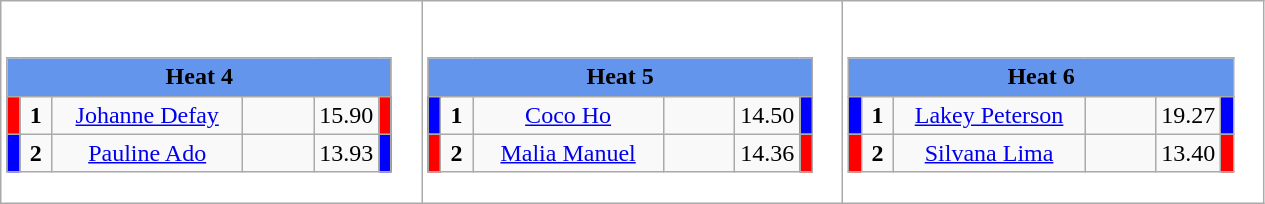<table class="wikitable" style="background:#fff;">
<tr>
<td><div><br><table class="wikitable">
<tr>
<td colspan="6"  style="text-align:center; background:#6495ed;"><strong>Heat 4</strong></td>
</tr>
<tr>
<td style="width:01px; background: #f00;"></td>
<td style="width:14px; text-align:center;"><strong>1</strong></td>
<td style="width:120px; text-align:center;"><a href='#'>Johanne Defay</a></td>
<td style="width:40px; text-align:center;"></td>
<td style="width:20px; text-align:center;">15.90</td>
<td style="width:01px; background: #f00;"></td>
</tr>
<tr>
<td style="width:01px; background: #00f;"></td>
<td style="width:14px; text-align:center;"><strong>2</strong></td>
<td style="width:120px; text-align:center;"><a href='#'>Pauline Ado</a></td>
<td style="width:40px; text-align:center;"></td>
<td style="width:20px; text-align:center;">13.93</td>
<td style="width:01px; background: #00f;"></td>
</tr>
</table>
</div></td>
<td><div><br><table class="wikitable">
<tr>
<td colspan="6"  style="text-align:center; background:#6495ed;"><strong>Heat 5</strong></td>
</tr>
<tr>
<td style="width:01px; background: #00f;"></td>
<td style="width:14px; text-align:center;"><strong>1</strong></td>
<td style="width:120px; text-align:center;"><a href='#'>Coco Ho</a></td>
<td style="width:40px; text-align:center;"></td>
<td style="width:20px; text-align:center;">14.50</td>
<td style="width:01px; background: #00f;"></td>
</tr>
<tr>
<td style="width:01px; background: #f00;"></td>
<td style="width:14px; text-align:center;"><strong>2</strong></td>
<td style="width:120px; text-align:center;"><a href='#'>Malia Manuel</a></td>
<td style="width:40px; text-align:center;"></td>
<td style="width:20px; text-align:center;">14.36</td>
<td style="width:01px; background: #f00;"></td>
</tr>
</table>
</div></td>
<td><div><br><table class="wikitable">
<tr>
<td colspan="6"  style="text-align:center; background:#6495ed;"><strong>Heat 6</strong></td>
</tr>
<tr>
<td style="width:01px; background: #00f;"></td>
<td style="width:14px; text-align:center;"><strong>1</strong></td>
<td style="width:120px; text-align:center;"><a href='#'>Lakey Peterson</a></td>
<td style="width:40px; text-align:center;"></td>
<td style="width:20px; text-align:center;">19.27</td>
<td style="width:01px; background: #00f;"></td>
</tr>
<tr>
<td style="width:01px; background: #f00;"></td>
<td style="width:14px; text-align:center;"><strong>2</strong></td>
<td style="width:120px; text-align:center;"><a href='#'>Silvana Lima</a></td>
<td style="width:40px; text-align:center;"></td>
<td style="width:20px; text-align:center;">13.40</td>
<td style="width:01px; background: #f00;"></td>
</tr>
</table>
</div></td>
</tr>
</table>
